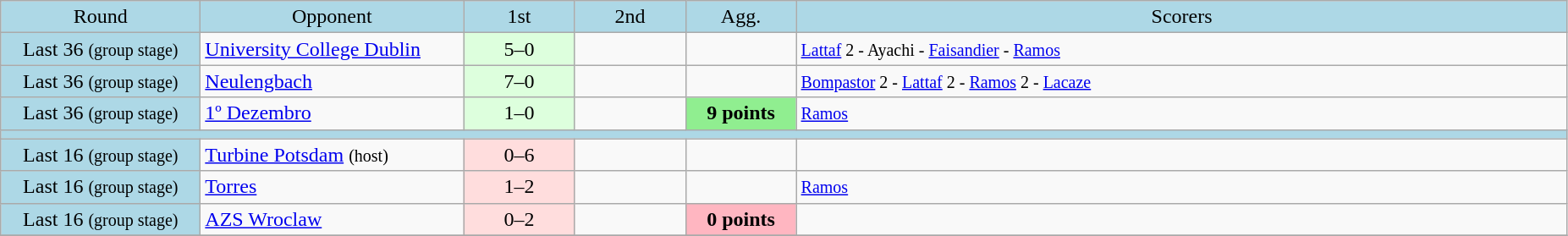<table class="wikitable" style="text-align:center">
<tr bgcolor=lightblue>
<td width=150px>Round</td>
<td width=200px>Opponent</td>
<td width=80px>1st</td>
<td width=80px>2nd</td>
<td width=80px>Agg.</td>
<td width=600px>Scorers</td>
</tr>
<tr>
<td bgcolor=lightblue>Last 36 <small>(group stage)</small></td>
<td align=left> <a href='#'>University College Dublin</a></td>
<td bgcolor="#ddffdd">5–0</td>
<td></td>
<td></td>
<td align=left><small><a href='#'>Lattaf</a> 2 - Ayachi - <a href='#'>Faisandier</a> - <a href='#'>Ramos</a></small></td>
</tr>
<tr>
<td bgcolor=lightblue>Last 36 <small>(group stage)</small></td>
<td align=left> <a href='#'>Neulengbach</a></td>
<td bgcolor="#ddffdd">7–0</td>
<td></td>
<td></td>
<td align=left><small><a href='#'>Bompastor</a> 2 - <a href='#'>Lattaf</a> 2 - <a href='#'>Ramos</a> 2 - <a href='#'>Lacaze</a></small></td>
</tr>
<tr>
<td bgcolor=lightblue>Last 36 <small>(group stage)</small></td>
<td align=left> <a href='#'>1º Dezembro</a></td>
<td bgcolor="#ddffdd">1–0</td>
<td></td>
<td bgcolor=lightgreen><strong>9 points</strong></td>
<td align=left><small><a href='#'>Ramos</a></small></td>
</tr>
<tr bgcolor=lightblue>
<td colspan=6></td>
</tr>
<tr>
<td bgcolor=lightblue>Last 16 <small>(group stage)</small></td>
<td align=left> <a href='#'>Turbine Potsdam</a> <small>(host)</small></td>
<td bgcolor="#ffdddd">0–6</td>
<td></td>
<td></td>
<td></td>
</tr>
<tr>
<td bgcolor=lightblue>Last 16 <small>(group stage)</small></td>
<td align=left> <a href='#'>Torres</a></td>
<td bgcolor="#ffdddd">1–2</td>
<td></td>
<td></td>
<td align=left><small><a href='#'>Ramos</a></small></td>
</tr>
<tr>
<td bgcolor=lightblue>Last 16 <small>(group stage)</small></td>
<td align=left> <a href='#'>AZS Wroclaw</a></td>
<td bgcolor="#ffdddd">0–2</td>
<td></td>
<td bgcolor=lightpink><strong>0 points</strong></td>
<td align=left></td>
</tr>
<tr>
</tr>
</table>
